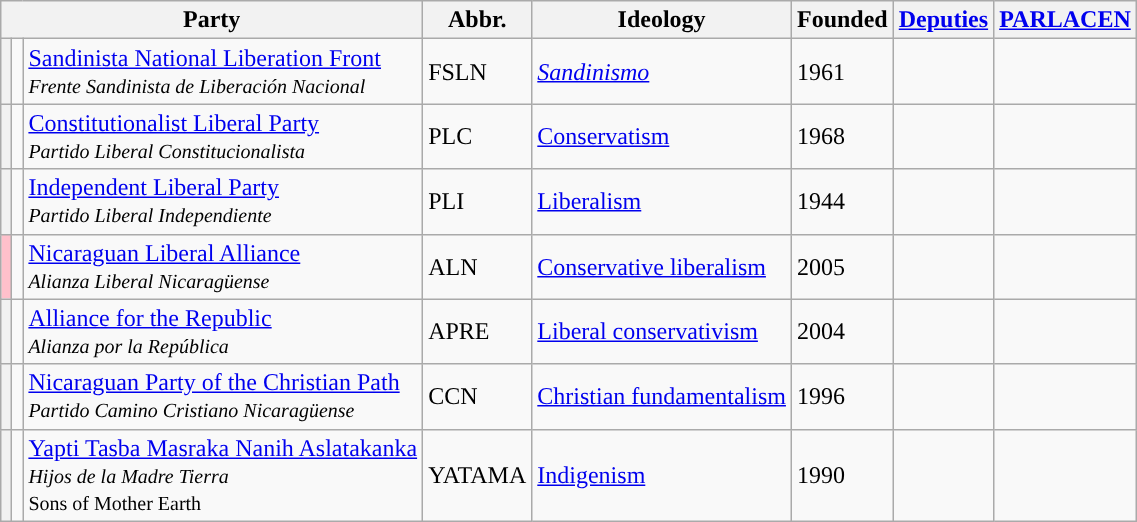<table class="wikitable sortable">
<tr>
<th colspan=3>Party</th>
<th>Abbr.</th>
<th>Ideology</th>
<th>Founded</th>
<th><a href='#'>Deputies</a></th>
<th><a href='#'>PARLACEN</a></th>
</tr>
<tr>
<th style="background-color: "></th>
<td></td>
<td><a href='#'>Sandinista National Liberation Front</a><br><small><em>Frente Sandinista de Liberación Nacional</em></small></td>
<td>FSLN</td>
<td><em><a href='#'>Sandinismo</a></em></td>
<td>1961</td>
<td></td>
<td></td>
</tr>
<tr>
<th style="background-color: "></th>
<td></td>
<td><a href='#'>Constitutionalist Liberal Party</a><br><small><em>Partido Liberal Constitucionalista</em></small></td>
<td>PLC</td>
<td><a href='#'>Conservatism</a></td>
<td>1968</td>
<td></td>
<td></td>
</tr>
<tr>
<th style="background-color: "></th>
<td></td>
<td><a href='#'>Independent Liberal Party</a><br><small><em>Partido Liberal Independiente</em></small></td>
<td>PLI</td>
<td><a href='#'>Liberalism</a></td>
<td>1944</td>
<td></td>
<td></td>
</tr>
<tr>
<th style="background-color: #FFC0CB"></th>
<td></td>
<td><a href='#'>Nicaraguan Liberal Alliance</a><br><small><em>Alianza Liberal Nicaragüense</em></small></td>
<td>ALN</td>
<td><a href='#'>Conservative liberalism</a></td>
<td>2005</td>
<td></td>
<td></td>
</tr>
<tr>
<th style="background-color: "></th>
<td></td>
<td><a href='#'>Alliance for the Republic</a><br><small><em>Alianza por la República</em></small></td>
<td>APRE</td>
<td><a href='#'>Liberal conservativism</a></td>
<td>2004</td>
<td></td>
<td></td>
</tr>
<tr>
<th style="background-color: "></th>
<td></td>
<td><a href='#'>Nicaraguan Party of the Christian Path</a><br><small><em>Partido Camino Cristiano Nicaragüense</em></small></td>
<td>CCN</td>
<td><a href='#'>Christian fundamentalism</a></td>
<td>1996</td>
<td></td>
<td></td>
</tr>
<tr>
<th style="background-color: "></th>
<td></td>
<td><a href='#'>Yapti Tasba Masraka Nanih Aslatakanka</a><br><small><em>Hijos de la Madre Tierra</em></small><br><small>Sons of Mother Earth</small></td>
<td>YATAMA</td>
<td><a href='#'>Indigenism</a></td>
<td>1990</td>
<td></td>
<td></td>
</tr>
</table>
